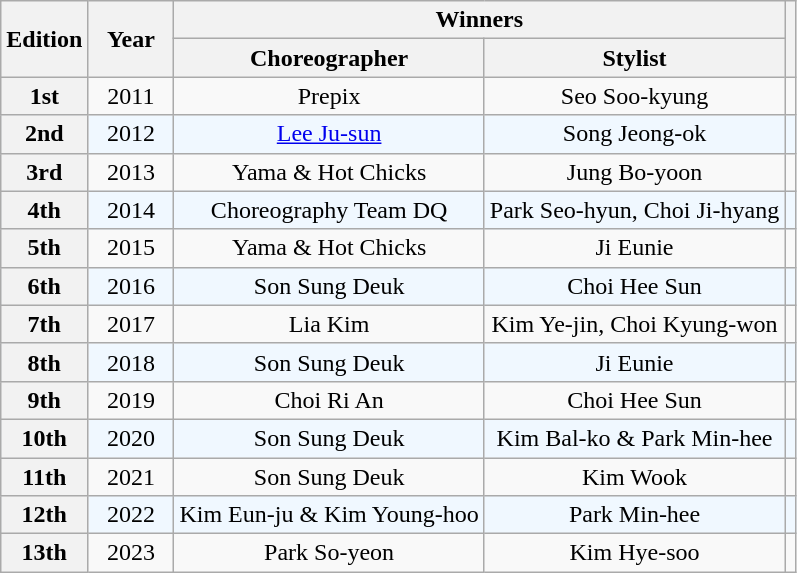<table class="wikitable plainrowheaders" style="text-align: center">
<tr>
<th scope="col" rowspan="2" width="50">Edition</th>
<th scope="col" rowspan="2" width="50">Year</th>
<th scope="col" colspan="2" width="350">Winners</th>
<th scope="col" rowspan="2"></th>
</tr>
<tr>
<th>Choreographer</th>
<th>Stylist</th>
</tr>
<tr>
<th scope="row" style="text-align:center">1st</th>
<td>2011</td>
<td>Prepix</td>
<td>Seo Soo-kyung</td>
<td></td>
</tr>
<tr style="background:#F0F8FF">
<th scope="row" style="text-align:center">2nd</th>
<td>2012</td>
<td><a href='#'>Lee Ju-sun</a></td>
<td>Song Jeong-ok</td>
<td></td>
</tr>
<tr>
<th scope="row" style="text-align:center">3rd</th>
<td>2013</td>
<td>Yama & Hot Chicks</td>
<td>Jung Bo-yoon</td>
<td></td>
</tr>
<tr style="background:#F0F8FF">
<th scope="row" style="text-align:center">4th</th>
<td>2014</td>
<td>Choreography Team DQ</td>
<td>Park Seo-hyun, Choi Ji-hyang</td>
<td></td>
</tr>
<tr>
<th scope="row" style="text-align:center">5th</th>
<td>2015</td>
<td>Yama & Hot Chicks</td>
<td>Ji Eunie</td>
<td></td>
</tr>
<tr style="background:#F0F8FF">
<th scope="row" style="text-align:center">6th</th>
<td>2016</td>
<td>Son Sung Deuk</td>
<td>Choi Hee Sun</td>
<td></td>
</tr>
<tr>
<th scope="row" style="text-align:center">7th</th>
<td>2017</td>
<td>Lia Kim</td>
<td>Kim Ye-jin, Choi Kyung-won</td>
<td></td>
</tr>
<tr style="background:#F0F8FF">
<th scope="row" style="text-align:center">8th</th>
<td>2018</td>
<td>Son Sung Deuk</td>
<td>Ji Eunie</td>
<td></td>
</tr>
<tr>
<th scope="row" style="text-align:center">9th</th>
<td>2019</td>
<td>Choi Ri An</td>
<td>Choi Hee Sun</td>
<td></td>
</tr>
<tr style="background:#F0F8FF">
<th scope="row" style="text-align:center">10th</th>
<td>2020</td>
<td>Son Sung Deuk</td>
<td>Kim Bal-ko & Park Min-hee</td>
<td></td>
</tr>
<tr>
<th scope="row" style="text-align:center">11th</th>
<td>2021</td>
<td>Son Sung Deuk</td>
<td>Kim Wook</td>
<td></td>
</tr>
<tr style="background:#F0F8FF">
<th scope="row" style="text-align:center">12th</th>
<td>2022</td>
<td>Kim Eun-ju & Kim Young-hoo</td>
<td>Park Min-hee</td>
<td></td>
</tr>
<tr>
<th scope="row" style="text-align:center">13th</th>
<td>2023</td>
<td>Park So-yeon</td>
<td>Kim Hye-soo</td>
<td></td>
</tr>
</table>
